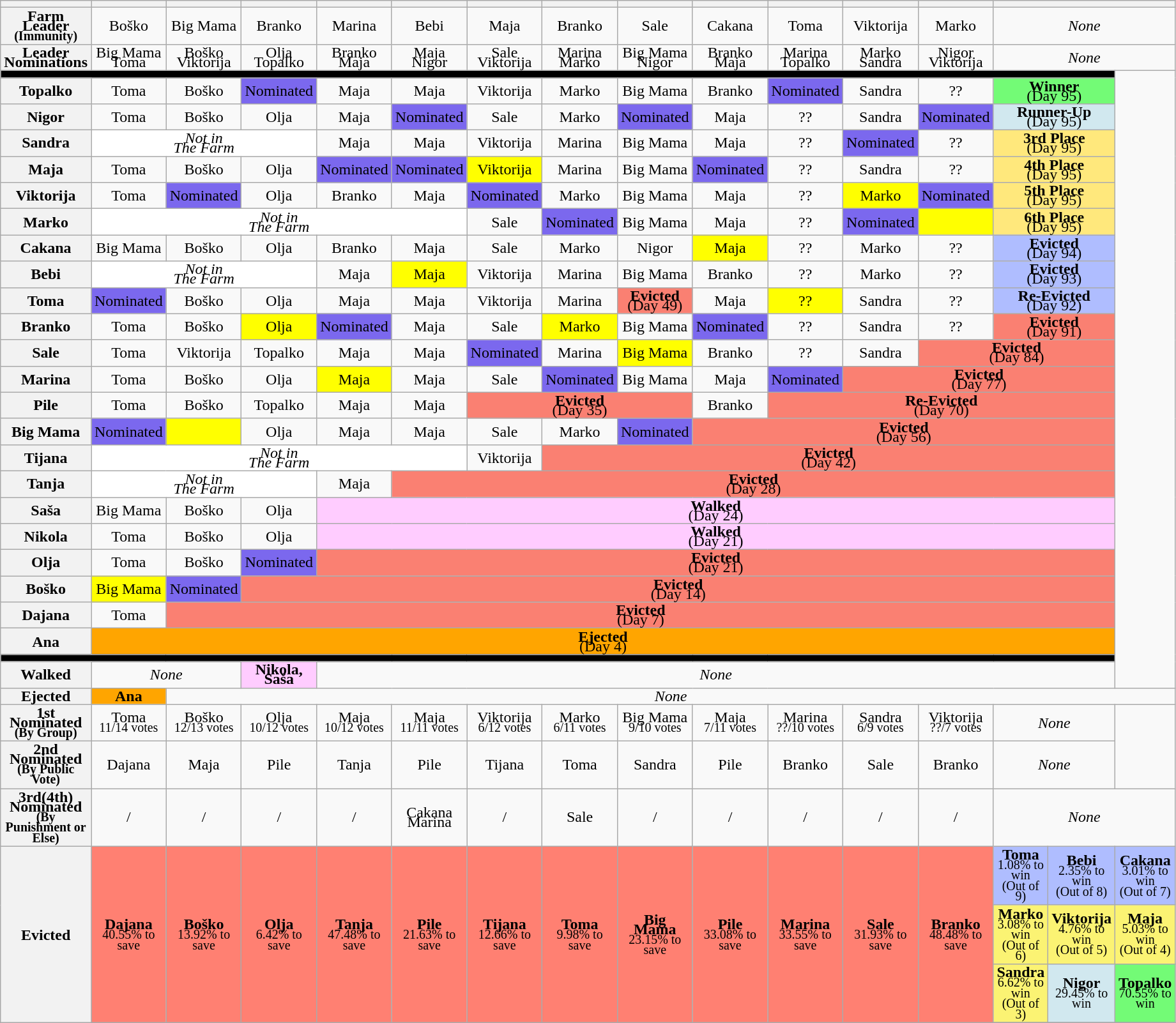<table class="wikitable" style="text-align:center; width:80%; line-height:10px">
<tr>
<th></th>
<th></th>
<th></th>
<th></th>
<th></th>
<th></th>
<th></th>
<th></th>
<th></th>
<th></th>
<th></th>
<th></th>
<th></th>
<th colspan="3"></th>
</tr>
<tr>
<th>Farm Leader<br><small>(Immunity)</small></th>
<td>Boško</td>
<td>Big Mama</td>
<td>Branko</td>
<td>Marina</td>
<td>Bebi</td>
<td>Maja</td>
<td>Branko</td>
<td>Sale</td>
<td>Cakana</td>
<td>Toma</td>
<td>Viktorija</td>
<td>Marko</td>
<td colspan=3><em>None</em></td>
</tr>
<tr>
<th>Leader Nominations</th>
<td>Big Mama<br>Toma</td>
<td>Boško<br>Viktorija</td>
<td>Olja<br>Topalko</td>
<td>Branko<br>Maja</td>
<td>Maja<br>Nigor</td>
<td>Sale<br>Viktorija</td>
<td>Marina<br>Marko</td>
<td>Big Mama<br>Nigor</td>
<td>Branko<br>Maja</td>
<td>Marina<br>Topalko</td>
<td>Marko<br>Sandra</td>
<td>Nigor<br>Viktorija</td>
<td colspan=3><em>None</em></td>
</tr>
<tr>
<th style="background:#000000;" colspan="15"></th>
</tr>
<tr>
<th>Topalko</th>
<td>Toma</td>
<td>Boško</td>
<td style="background:#7b68ee;">Nominated</td>
<td>Maja</td>
<td>Maja</td>
<td>Viktorija</td>
<td>Marko</td>
<td>Big Mama</td>
<td>Branko</td>
<td style="background:#7b68ee;">Nominated</td>
<td>Sandra</td>
<td>??</td>
<td style="background:#73FB76" colspan=2><strong>Winner</strong> <br> (Day 95)</td>
</tr>
<tr>
<th>Nigor</th>
<td>Toma</td>
<td>Boško</td>
<td>Olja</td>
<td>Maja</td>
<td style="background:#7b68ee;">Nominated</td>
<td>Sale</td>
<td>Marko</td>
<td style="background:#7b68ee;">Nominated</td>
<td>Maja</td>
<td>??</td>
<td>Sandra</td>
<td style="background:#7b68ee;">Nominated</td>
<td style="background:#D1E8EF" colspan=2><strong>Runner-Up</strong> <br> (Day 95)</td>
</tr>
<tr>
<th>Sandra</th>
<td style="background:#FFFFFF; text-align:center;" colspan=3><em>Not in<br>The Farm</em></td>
<td>Maja</td>
<td>Maja</td>
<td>Viktorija</td>
<td>Marina</td>
<td>Big Mama</td>
<td>Maja</td>
<td>??</td>
<td style="background:#7b68ee;">Nominated</td>
<td>??</td>
<td style="background:#FFE87C" colspan=2><strong>3rd Place</strong> <br> (Day 95)</td>
</tr>
<tr>
<th>Maja</th>
<td>Toma</td>
<td>Boško</td>
<td>Olja</td>
<td style="background:#7b68ee;">Nominated</td>
<td style="background:#7b68ee;">Nominated</td>
<td style="background:yellow; text-align:center;">Viktorija</td>
<td>Marina</td>
<td>Big Mama</td>
<td style="background:#7b68ee;">Nominated</td>
<td>??</td>
<td>Sandra</td>
<td>??</td>
<td style="background:#FFE87C" colspan=2><strong>4th Place</strong> <br> (Day 95)</td>
</tr>
<tr>
<th>Viktorija</th>
<td>Toma</td>
<td style="background:#7b68ee;">Nominated</td>
<td>Olja</td>
<td>Branko</td>
<td>Maja</td>
<td style="background:#7b68ee;">Nominated</td>
<td>Marko</td>
<td>Big Mama</td>
<td>Maja</td>
<td>??</td>
<td style="background:yellow; text-align:center;">Marko</td>
<td style="background:#7b68ee;">Nominated</td>
<td style="background:#FFE87C" colspan=2><strong>5th Place</strong> <br> (Day 95)</td>
</tr>
<tr>
<th>Marko</th>
<td style="background:#FFFFFF; text-align:center;" colspan=5><em>Not in<br>The Farm</em></td>
<td>Sale</td>
<td style="background:#7b68ee;">Nominated</td>
<td>Big Mama</td>
<td>Maja</td>
<td>??</td>
<td style="background:#7b68ee;">Nominated</td>
<td style="background:yellow; text-align:center;"><strong></strong></td>
<td style="background:#FFE87C" colspan=2><strong>6th Place</strong> <br> (Day 95)</td>
</tr>
<tr>
<th>Cakana</th>
<td>Big Mama</td>
<td>Boško</td>
<td>Olja</td>
<td>Branko</td>
<td>Maja</td>
<td>Sale</td>
<td>Marko</td>
<td>Nigor</td>
<td style="background:yellow; text-align:center;">Maja</td>
<td>??</td>
<td>Marko</td>
<td>??</td>
<td style="background:#afbdff" colspan=2><strong>Evicted</strong> <br> (Day 94)</td>
</tr>
<tr>
<th>Bebi</th>
<td style="background:#FFFFFF; text-align:center;" colspan=3><em>Not in<br>The Farm</em></td>
<td>Maja</td>
<td style="background:yellow; text-align:center;">Maja</td>
<td>Viktorija</td>
<td>Marina</td>
<td>Big Mama</td>
<td>Branko</td>
<td>??</td>
<td>Marko</td>
<td>??</td>
<td style="background:#afbdff" colspan=2><strong>Evicted</strong> <br> (Day 93)</td>
</tr>
<tr>
<th>Toma</th>
<td style="background:#7b68ee;">Nominated</td>
<td>Boško</td>
<td>Olja</td>
<td>Maja</td>
<td>Maja</td>
<td>Viktorija</td>
<td>Marina</td>
<td style="background:salmon; text-align:center;"><strong>Evicted</strong> <br> (Day 49)</td>
<td>Maja</td>
<td style="background:yellow; text-align:center;">??</td>
<td>Sandra</td>
<td>??</td>
<td style="background:#afbdff" colspan=2><strong>Re-Evicted</strong> <br> (Day 92)</td>
</tr>
<tr>
<th>Branko</th>
<td>Toma</td>
<td>Boško</td>
<td style="background:yellow; text-align:center;">Olja</td>
<td style="background:#7b68ee;">Nominated</td>
<td>Maja</td>
<td>Sale</td>
<td style="background:yellow; text-align:center;">Marko</td>
<td>Big Mama</td>
<td style="background:#7b68ee;">Nominated</td>
<td>??</td>
<td>Sandra</td>
<td>??</td>
<td style="background:salmon; text-align:center;" colspan=2><strong>Evicted</strong> <br> (Day 91)</td>
</tr>
<tr>
<th>Sale</th>
<td>Toma</td>
<td>Viktorija</td>
<td>Topalko</td>
<td>Maja</td>
<td>Maja</td>
<td style="background:#7b68ee;">Nominated</td>
<td>Marina</td>
<td style="background:yellow; text-align:center;">Big Mama</td>
<td>Branko</td>
<td>??</td>
<td>Sandra</td>
<td style="background:salmon; text-align:center;" colspan=3><strong>Evicted</strong> <br> (Day 84)</td>
</tr>
<tr>
<th>Marina</th>
<td>Toma</td>
<td>Boško</td>
<td>Olja</td>
<td style="background:yellow; text-align:center;">Maja</td>
<td>Maja</td>
<td>Sale</td>
<td style="background:#7b68ee;">Nominated</td>
<td>Big Mama</td>
<td>Maja</td>
<td style="background:#7b68ee;">Nominated</td>
<td style="background:salmon; text-align:center;" colspan=4><strong>Evicted</strong> <br> (Day 77)</td>
</tr>
<tr>
<th>Pile</th>
<td>Toma</td>
<td>Boško</td>
<td>Topalko</td>
<td>Maja</td>
<td>Maja</td>
<td style="background:salmon; text-align:center;" colspan=3><strong>Evicted</strong> <br> (Day 35)</td>
<td>Branko</td>
<td style="background:salmon; text-align:center;" colspan=5><strong>Re-Evicted</strong> <br> (Day 70)</td>
</tr>
<tr>
<th>Big Mama</th>
<td style="background:#7b68ee;">Nominated</td>
<td style="background:yellow; text-align:center;"><strong></strong></td>
<td>Olja</td>
<td>Maja</td>
<td>Maja</td>
<td>Sale</td>
<td>Marko</td>
<td style="background:#7b68ee;">Nominated</td>
<td style="background:salmon; text-align:center;" colspan=6><strong>Evicted</strong> <br> (Day 56)</td>
</tr>
<tr>
<th>Tijana</th>
<td style="background:#FFFFFF; text-align:center;" colspan=5><em>Not in<br>The Farm</em></td>
<td>Viktorija</td>
<td style="background:salmon; text-align:center;" colspan=8><strong>Evicted</strong> <br> (Day 42)</td>
</tr>
<tr>
<th>Tanja</th>
<td style="background:#FFFFFF; text-align:center;" colspan=3><em>Not in<br>The Farm</em></td>
<td>Maja</td>
<td style="background:salmon; text-align:center;" colspan=10><strong>Evicted</strong> <br> (Day 28)</td>
</tr>
<tr>
<th>Saša</th>
<td>Big Mama</td>
<td>Boško</td>
<td>Olja</td>
<td style="background:#fcf; text-align:center;" colspan=11><strong>Walked</strong> <br> (Day 24)</td>
</tr>
<tr>
<th>Nikola</th>
<td>Toma</td>
<td>Boško</td>
<td>Olja</td>
<td style="background:#fcf; text-align:center;" colspan=11><strong>Walked</strong> <br> (Day 21)</td>
</tr>
<tr>
<th>Olja</th>
<td>Toma</td>
<td>Boško</td>
<td style="background:#7b68ee;">Nominated</td>
<td style="background:salmon; text-align:center;" colspan=11><strong>Evicted</strong> <br> (Day 21)</td>
</tr>
<tr>
<th>Boško</th>
<td style="background:yellow; text-align:center;">Big Mama</td>
<td style="background:#7b68ee;">Nominated</td>
<td style="background:salmon; text-align:center;" colspan=12><strong>Evicted</strong> <br> (Day 14)</td>
</tr>
<tr>
<th>Dajana</th>
<td>Toma</td>
<td style="background:salmon; text-align:center;" colspan=13><strong>Evicted</strong> <br> (Day 7)</td>
</tr>
<tr>
<th>Ana</th>
<td style="background:#FFA500; text-align:center;" colspan=14><strong>Ejected</strong> <br> (Day 4)</td>
</tr>
<tr>
<th style="background:#000000;" colspan="15"></th>
</tr>
<tr>
<th>Walked</th>
<td colspan="2"><em>None</em></td>
<td style="background:#fcf;"><strong>Nikola, Saša</strong></td>
<td colspan="11"><em>None</em></td>
</tr>
<tr>
<th>Ejected</th>
<td style="background:#FFA500;"><strong>Ana</strong></td>
<td colspan="14"><em>None</em></td>
</tr>
<tr>
<th>1st Nominated<br><small>(By Group)</small></th>
<td>Toma<br><small>11/14 votes</small></td>
<td>Boško<br><small>12/13 votes</small></td>
<td>Olja<br><small>10/12 votes</small></td>
<td>Maja<br><small>10/12 votes</small></td>
<td>Maja<br><small>11/11 votes</small></td>
<td>Viktorija<br><small>6/12 votes</small></td>
<td>Marko<br><small>6/11 votes</small></td>
<td>Big Mama<br><small>9/10 votes</small></td>
<td>Maja<br><small>7/11 votes</small></td>
<td>Marina<br><small>??/10 votes</small></td>
<td>Sandra<br><small>6/9 votes</small></td>
<td>Viktorija<br><small>??/7 votes</small></td>
<td colspan=2><em>None</em></td>
</tr>
<tr>
<th>2nd Nominated<br><small>(By Public Vote)</small></th>
<td>Dajana</td>
<td>Maja</td>
<td>Pile</td>
<td>Tanja</td>
<td>Pile</td>
<td>Tijana</td>
<td>Toma</td>
<td>Sandra</td>
<td>Pile</td>
<td>Branko</td>
<td>Sale</td>
<td>Branko</td>
<td colspan=2><em>None</em></td>
</tr>
<tr>
<th>3rd(4th) Nominated<br><small>(By Punishment or Else)</small></th>
<td>/</td>
<td>/</td>
<td>/</td>
<td>/</td>
<td>Cakana<br> Marina</td>
<td>/</td>
<td>Sale</td>
<td>/</td>
<td>/</td>
<td>/</td>
<td>/</td>
<td>/</td>
<td colspan=3><em>None</em></td>
</tr>
<tr>
<th rowspan="6">Evicted</th>
<td rowspan="6" style="background:#FF8072"><strong>Dajana</strong><br><small>40.55% to save</small></td>
<td rowspan="6" style="background:#FF8072"><strong>Boško</strong><br><small>13.92% to save</small></td>
<td rowspan="6" style="background:#FF8072"><strong>Olja</strong><br><small>6.42% to save</small></td>
<td rowspan="6" style="background:#FF8072"><strong>Tanja</strong><br><small>47.48% to save</small></td>
<td rowspan="6" style="background:#FF8072"><strong>Pile</strong><br><small>21.63% to save</small></td>
<td rowspan="6" style="background:#FF8072"><strong>Tijana</strong><br><small>12.66% to save</small></td>
<td rowspan="6" style="background:#FF8072"><strong>Toma</strong><br><small>9.98% to save</small></td>
<td rowspan="6" style="background:#FF8072"><strong>Big Mama</strong><br><small>23.15% to save</small></td>
<td rowspan="6" style="background:#FF8072"><strong>Pile</strong><br><small>33.08% to save</small></td>
<td rowspan="6" style="background:#FF8072"><strong>Marina</strong><br><small>33.55% to save</small></td>
<td rowspan="6" style="background:#FF8072"><strong>Sale</strong><br><small>31.93% to save</small></td>
<td rowspan="6" style="background:#FF8072"><strong>Branko</strong><br><small>48.48% to save</small></td>
<td rowspan="1" style="background:#afbdff"><strong>Toma</strong><br><small>1.08% to win<br>(Out of 9)</small></td>
<td rowspan="1" style="background:#afbdff"><strong>Bebi</strong><br><small>2.35% to win<br>(Out of 8)</small></td>
<td rowspan="1" style="background:#afbdff"><strong>Cakana</strong><br><small>3.01% to win<br>(Out of 7)</small></td>
</tr>
<tr>
<td rowspan="1" style="background:#FBF373"><strong>Marko</strong><br><small>3.08% to win<br>(Out of 6)</small></td>
<td rowspan="1" style="background:#FBF373"><strong>Viktorija</strong><br><small>4.76% to win<br>(Out of 5)</small></td>
<td rowspan="1" style="background:#FBF373"><strong>Maja</strong><br><small>5.03% to win<br>(Out of 4)</small></td>
</tr>
<tr>
<td rowspan="1" style="background:#FBF373"><strong>Sandra</strong><br><small> 6.62% to win<br>(Out of 3)</small></td>
<td rowspan="1" style="background:#D1E8EF"><strong>Nigor</strong><br><small>29.45% to win</small></td>
<td rowspan="1" style="background:#73FB76"><strong>Topalko</strong><br><small>70.55% to win</small></td>
</tr>
<tr>
</tr>
</table>
